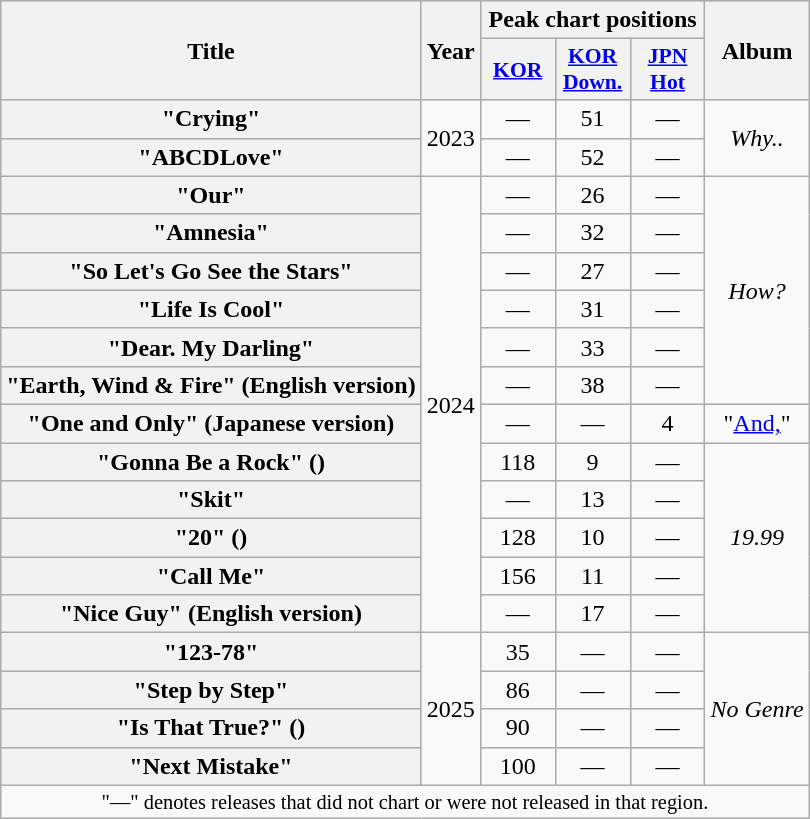<table class="wikitable plainrowheaders" style="text-align:center">
<tr>
<th scope="col" rowspan="2">Title</th>
<th scope="col" rowspan="2">Year</th>
<th scope="col" colspan="3">Peak chart positions</th>
<th scope="col" rowspan="2">Album</th>
</tr>
<tr>
<th scope="col" style="width:3em;font-size:90%"><a href='#'>KOR</a><br></th>
<th scope="col" style="width:3em;font-size:90%"><a href='#'>KOR<br>Down.</a><br></th>
<th scope="col" style="width:3em;font-size:90%"><a href='#'>JPN<br>Hot</a><br></th>
</tr>
<tr>
<th scope="row">"Crying"</th>
<td rowspan="2">2023</td>
<td>—</td>
<td>51</td>
<td>—</td>
<td rowspan="2"><em>Why..</em></td>
</tr>
<tr>
<th scope="row">"ABCDLove"</th>
<td>—</td>
<td>52</td>
<td>—</td>
</tr>
<tr>
<th scope="row">"Our"</th>
<td rowspan="12">2024</td>
<td>—</td>
<td>26</td>
<td>—</td>
<td rowspan="6"><em>How?</em></td>
</tr>
<tr>
<th scope="row">"Amnesia"</th>
<td>—</td>
<td>32</td>
<td>—</td>
</tr>
<tr>
<th scope="row">"So Let's Go See the Stars"</th>
<td>—</td>
<td>27</td>
<td>—</td>
</tr>
<tr>
<th scope="row">"Life Is Cool"</th>
<td>—</td>
<td>31</td>
<td>—</td>
</tr>
<tr>
<th scope="row">"Dear. My Darling"</th>
<td>—</td>
<td>33</td>
<td>—</td>
</tr>
<tr>
<th scope="row">"Earth, Wind & Fire" (English version)</th>
<td>—</td>
<td>38</td>
<td>—</td>
</tr>
<tr>
<th scope="row">"One and Only" (Japanese version)</th>
<td>—</td>
<td>—</td>
<td>4</td>
<td>"<a href='#'>And,</a>"</td>
</tr>
<tr>
<th scope="row">"Gonna Be a Rock" ()</th>
<td>118</td>
<td>9</td>
<td>—</td>
<td rowspan="5"><em>19.99</em></td>
</tr>
<tr>
<th scope="row">"Skit"</th>
<td>—</td>
<td>13</td>
<td>—</td>
</tr>
<tr>
<th scope="row">"20" ()</th>
<td>128</td>
<td>10</td>
<td>—</td>
</tr>
<tr>
<th scope="row">"Call Me"</th>
<td>156</td>
<td>11</td>
<td>—</td>
</tr>
<tr>
<th scope="row">"Nice Guy" (English version)</th>
<td>—</td>
<td>17</td>
<td>—</td>
</tr>
<tr>
<th scope="row">"123-78"</th>
<td rowspan="4">2025</td>
<td>35</td>
<td>—</td>
<td>—</td>
<td rowspan="4"><em>No Genre</em></td>
</tr>
<tr>
<th scope="row">"Step by Step"</th>
<td>86</td>
<td>—</td>
<td>—</td>
</tr>
<tr>
<th scope="row">"Is That True?" ()</th>
<td>90</td>
<td>—</td>
<td>—</td>
</tr>
<tr>
<th scope="row">"Next Mistake"</th>
<td>100</td>
<td>—</td>
<td>—</td>
</tr>
<tr>
<td colspan="6" style="font-size:85%">"—" denotes releases that did not chart or were not released in that region.</td>
</tr>
</table>
